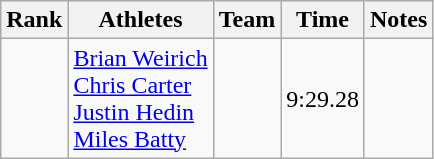<table class="wikitable sortable">
<tr>
<th>Rank</th>
<th>Athletes</th>
<th>Team</th>
<th>Time</th>
<th>Notes</th>
</tr>
<tr>
<td align=center></td>
<td><a href='#'>Brian Weirich</a><br><a href='#'>Chris Carter</a><br><a href='#'>Justin Hedin</a><br><a href='#'>Miles Batty</a></td>
<td></td>
<td>9:29.28</td>
<td></td>
</tr>
</table>
